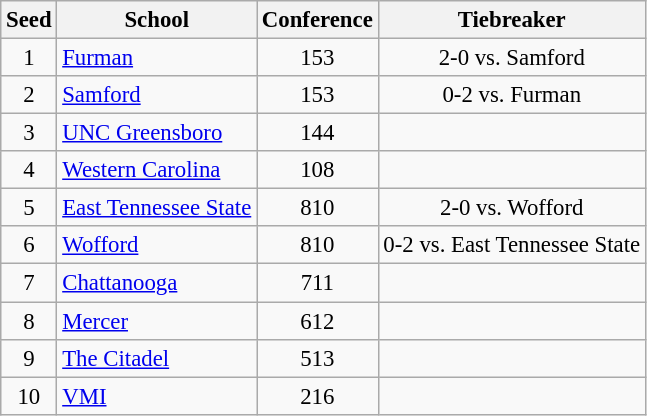<table class="wikitable" style="white-space:nowrap; font-size:95%;text-align:center">
<tr>
<th>Seed</th>
<th>School</th>
<th>Conference</th>
<th>Tiebreaker</th>
</tr>
<tr>
<td>1</td>
<td align="left"><a href='#'>Furman</a></td>
<td>153</td>
<td>2-0 vs. Samford</td>
</tr>
<tr>
<td>2</td>
<td align="left"><a href='#'>Samford</a></td>
<td>153</td>
<td>0-2 vs. Furman</td>
</tr>
<tr>
<td>3</td>
<td align="left"><a href='#'>UNC Greensboro</a></td>
<td>144</td>
<td></td>
</tr>
<tr>
<td>4</td>
<td align="left"><a href='#'>Western Carolina</a></td>
<td>108</td>
<td></td>
</tr>
<tr>
<td>5</td>
<td align="left"><a href='#'>East Tennessee State</a></td>
<td>810</td>
<td>2-0 vs. Wofford</td>
</tr>
<tr>
<td>6</td>
<td align="left"><a href='#'>Wofford</a></td>
<td>810</td>
<td>0-2 vs. East Tennessee State</td>
</tr>
<tr>
<td>7</td>
<td align="left"><a href='#'>Chattanooga</a></td>
<td>711</td>
<td></td>
</tr>
<tr>
<td>8</td>
<td align="left"><a href='#'>Mercer</a></td>
<td>612</td>
<td></td>
</tr>
<tr>
<td>9</td>
<td align="left"><a href='#'>The Citadel</a></td>
<td>513</td>
<td></td>
</tr>
<tr>
<td>10</td>
<td align="left"><a href='#'>VMI</a></td>
<td>216</td>
<td></td>
</tr>
</table>
